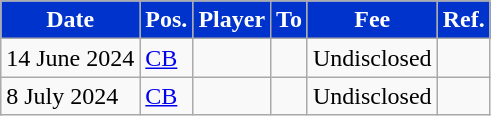<table class="wikitable plainrowheaders sortable">
<tr>
<th style="background:#0033CC;color:#FFFFFF;">Date</th>
<th style="background:#0033CC;color:#FFFFFF;">Pos.</th>
<th style="background:#0033CC;color:#FFFFFF;">Player</th>
<th style="background:#0033CC;color:#FFFFFF;">To</th>
<th style="background:#0033CC;color:#FFFFFF;">Fee</th>
<th style="background:#0033CC;color:#FFFFFF;">Ref.</th>
</tr>
<tr>
<td>14 June 2024</td>
<td><a href='#'>CB</a></td>
<td></td>
<td></td>
<td>Undisclosed</td>
<td></td>
</tr>
<tr>
<td>8 July 2024</td>
<td><a href='#'>CB</a></td>
<td></td>
<td></td>
<td>Undisclosed</td>
<td></td>
</tr>
</table>
